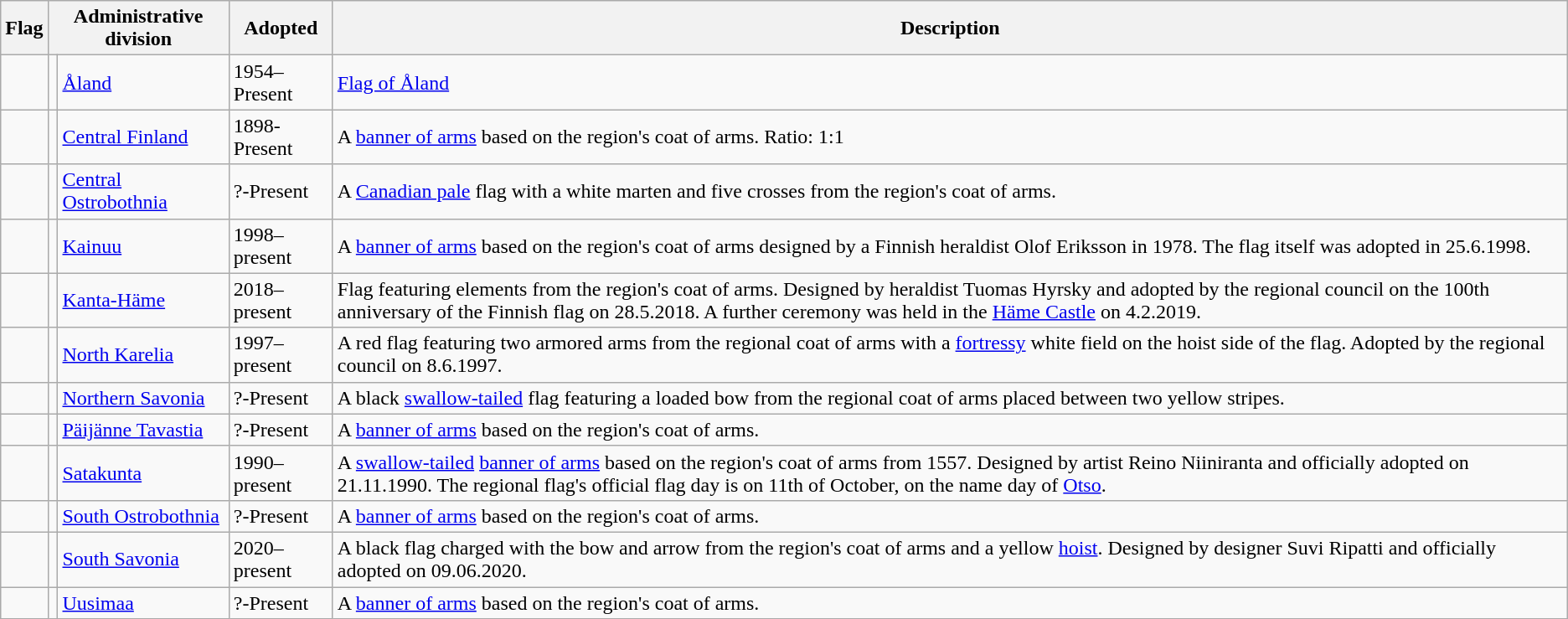<table class="wikitable sortable">
<tr>
<th class="unsortable">Flag</th>
<th colspan="2">Administrative division</th>
<th>Adopted</th>
<th class="unsortable">Description</th>
</tr>
<tr>
<td></td>
<td></td>
<td><a href='#'>Åland</a></td>
<td>1954–Present</td>
<td><a href='#'>Flag of Åland</a></td>
</tr>
<tr>
<td></td>
<td></td>
<td><a href='#'>Central Finland</a></td>
<td>1898-Present</td>
<td>A <a href='#'>banner of arms</a> based on the region's coat of arms. Ratio: 1:1</td>
</tr>
<tr>
<td></td>
<td></td>
<td><a href='#'>Central Ostrobothnia</a></td>
<td>?-Present</td>
<td>A <a href='#'>Canadian pale</a> flag with a white marten and five crosses from the region's coat of arms.</td>
</tr>
<tr>
<td></td>
<td></td>
<td><a href='#'>Kainuu</a></td>
<td>1998–present</td>
<td>A <a href='#'>banner of arms</a> based on the region's coat of arms designed by a Finnish heraldist Olof Eriksson in 1978. The flag itself was adopted in 25.6.1998. </td>
</tr>
<tr>
<td></td>
<td></td>
<td><a href='#'>Kanta-Häme</a></td>
<td>2018–present</td>
<td>Flag featuring elements from the region's coat of arms. Designed by heraldist Tuomas Hyrsky and adopted by the regional council on the 100th anniversary of the Finnish flag on 28.5.2018.  A further ceremony was held in the <a href='#'>Häme Castle</a> on 4.2.2019. </td>
</tr>
<tr>
<td></td>
<td></td>
<td><a href='#'>North Karelia</a></td>
<td>1997–present</td>
<td>A red flag featuring two armored arms from the regional coat of arms with a <a href='#'>fortressy</a> white field on the hoist side of the flag. Adopted by the regional council on 8.6.1997. </td>
</tr>
<tr>
<td></td>
<td></td>
<td><a href='#'>Northern Savonia</a></td>
<td>?-Present</td>
<td>A black <a href='#'>swallow-tailed</a> flag featuring a loaded bow from the regional coat of arms placed between two yellow stripes.</td>
</tr>
<tr>
<td></td>
<td></td>
<td><a href='#'>Päijänne Tavastia</a></td>
<td>?-Present</td>
<td>A <a href='#'>banner of arms</a> based on the region's coat of arms.</td>
</tr>
<tr>
<td></td>
<td></td>
<td><a href='#'>Satakunta</a></td>
<td>1990–present</td>
<td>A <a href='#'>swallow-tailed</a> <a href='#'>banner of arms</a> based on the region's coat of arms from 1557. Designed by artist Reino Niiniranta and officially adopted on 21.11.1990. The regional flag's official flag day is on 11th of October, on the name day of <a href='#'>Otso</a>. </td>
</tr>
<tr>
<td></td>
<td></td>
<td><a href='#'>South Ostrobothnia</a></td>
<td>?-Present</td>
<td>A <a href='#'>banner of arms</a> based on the region's coat of arms.</td>
</tr>
<tr>
<td></td>
<td></td>
<td><a href='#'>South Savonia</a></td>
<td>2020–present</td>
<td>A black flag charged with the bow and arrow from the region's coat of arms and a yellow <a href='#'>hoist</a>. Designed by designer Suvi Ripatti and officially adopted on 09.06.2020.</td>
</tr>
<tr>
<td></td>
<td></td>
<td><a href='#'>Uusimaa</a></td>
<td>?-Present</td>
<td>A <a href='#'>banner of arms</a> based on the region's coat of arms.</td>
</tr>
</table>
